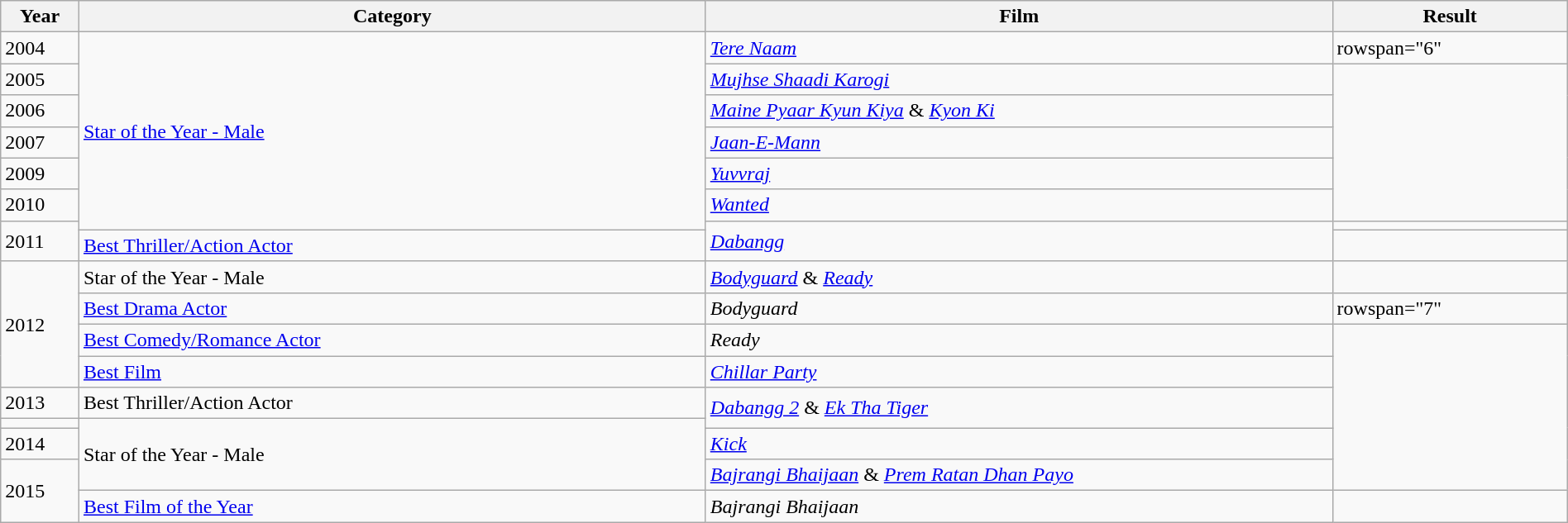<table class="wikitable" style="width:100%;">
<tr>
<th width=5%>Year</th>
<th style="width:40%;">Category</th>
<th style="width:40%;">Film</th>
<th style="width:15%;">Result</th>
</tr>
<tr>
<td>2004</td>
<td rowspan="7"><a href='#'>Star of the Year - Male</a></td>
<td><em><a href='#'>Tere Naam</a></em></td>
<td>rowspan="6" </td>
</tr>
<tr>
<td>2005</td>
<td><em><a href='#'>Mujhse Shaadi Karogi</a></em></td>
</tr>
<tr>
<td>2006</td>
<td><em><a href='#'>Maine Pyaar Kyun Kiya</a></em> & <em><a href='#'>Kyon Ki</a></em></td>
</tr>
<tr>
<td>2007</td>
<td><em><a href='#'>Jaan-E-Mann</a></em></td>
</tr>
<tr>
<td>2009</td>
<td><em><a href='#'>Yuvvraj</a></em></td>
</tr>
<tr>
<td>2010</td>
<td><em><a href='#'>Wanted</a></em></td>
</tr>
<tr>
<td rowspan="2">2011</td>
<td rowspan="2"><em><a href='#'>Dabangg</a></em></td>
<td></td>
</tr>
<tr>
<td><a href='#'>Best Thriller/Action Actor</a></td>
<td></td>
</tr>
<tr>
<td rowspan="4">2012</td>
<td>Star of the Year - Male</td>
<td><em><a href='#'>Bodyguard</a></em> & <em><a href='#'>Ready</a></em></td>
<td></td>
</tr>
<tr>
<td><a href='#'>Best Drama Actor</a></td>
<td><em>Bodyguard</em></td>
<td>rowspan="7" </td>
</tr>
<tr>
<td><a href='#'>Best Comedy/Romance Actor</a></td>
<td><em>Ready</em></td>
</tr>
<tr>
<td><a href='#'>Best Film</a></td>
<td><em><a href='#'>Chillar Party</a></em></td>
</tr>
<tr>
<td>2013</td>
<td>Best Thriller/Action Actor</td>
<td rowspan="2"><em><a href='#'>Dabangg 2</a></em> & <em><a href='#'>Ek Tha Tiger</a></em></td>
</tr>
<tr>
<td></td>
<td rowspan="3">Star of the Year - Male</td>
</tr>
<tr>
<td>2014</td>
<td><em><a href='#'>Kick</a></em></td>
</tr>
<tr>
<td rowspan="2">2015</td>
<td><em><a href='#'>Bajrangi Bhaijaan</a></em> & <em><a href='#'>Prem Ratan Dhan Payo</a></em></td>
</tr>
<tr>
<td><a href='#'>Best Film of the Year</a></td>
<td><em>Bajrangi Bhaijaan</em></td>
<td></td>
</tr>
</table>
